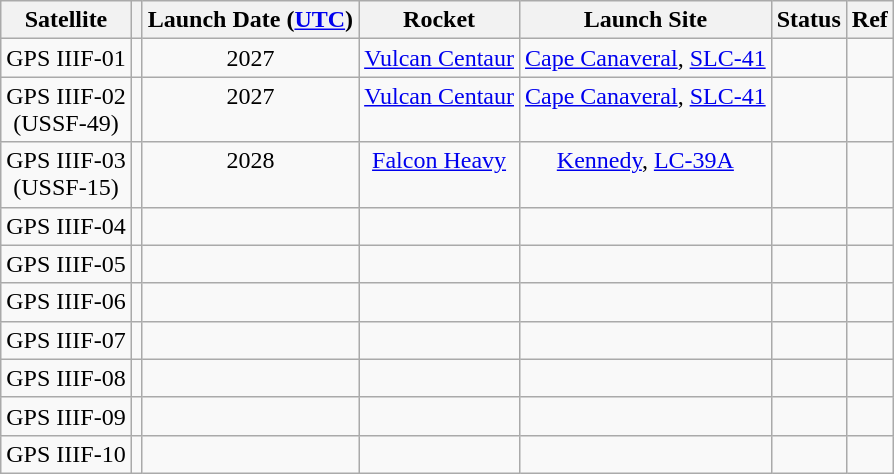<table class="wikitable">
<tr style="vertical-align: bottom;">
<th>Satellite</th>
<th></th>
<th>Launch Date (<a href='#'>UTC</a>)</th>
<th>Rocket</th>
<th>Launch Site</th>
<th>Status</th>
<th>Ref</th>
</tr>
<tr style="vertical-align: top; text-align: center;">
<td nowrap>GPS IIIF-01</td>
<td></td>
<td>2027</td>
<td><a href='#'>Vulcan Centaur</a></td>
<td><a href='#'>Cape Canaveral</a>, <a href='#'>SLC‑41</a></td>
<td></td>
<td></td>
</tr>
<tr style="vertical-align: top; text-align: center;">
<td nowrap>GPS IIIF-02<br>(USSF-49)</td>
<td></td>
<td>2027</td>
<td><a href='#'>Vulcan Centaur</a></td>
<td><a href='#'>Cape Canaveral</a>, <a href='#'>SLC‑41</a></td>
<td></td>
<td></td>
</tr>
<tr style="vertical-align: top; text-align: center;">
<td nowrap>GPS IIIF-03<br>(USSF-15)</td>
<td></td>
<td>2028</td>
<td><a href='#'>Falcon Heavy</a></td>
<td><a href='#'>Kennedy</a>, <a href='#'>LC-39A</a></td>
<td></td>
<td></td>
</tr>
<tr style="vertical-align: top; text-align: center;">
<td nowrap>GPS IIIF-04</td>
<td></td>
<td></td>
<td></td>
<td></td>
<td></td>
<td></td>
</tr>
<tr style="vertical-align: top; text-align: center;">
<td nowrap>GPS IIIF-05</td>
<td></td>
<td></td>
<td></td>
<td></td>
<td></td>
<td></td>
</tr>
<tr style="vertical-align: top; text-align: center;">
<td nowrap>GPS IIIF-06</td>
<td></td>
<td></td>
<td></td>
<td></td>
<td></td>
<td></td>
</tr>
<tr style="vertical-align: top; text-align: center;">
<td nowrap>GPS IIIF-07</td>
<td></td>
<td></td>
<td></td>
<td></td>
<td></td>
<td></td>
</tr>
<tr style="vertical-align: top; text-align: center;">
<td nowrap>GPS IIIF-08</td>
<td></td>
<td></td>
<td></td>
<td></td>
<td></td>
<td></td>
</tr>
<tr style="vertical-align: top; text-align: center;">
<td nowrap>GPS IIIF-09</td>
<td></td>
<td></td>
<td></td>
<td></td>
<td></td>
<td></td>
</tr>
<tr style="vertical-align: top; text-align: center;">
<td nowrap>GPS IIIF-10</td>
<td></td>
<td></td>
<td></td>
<td></td>
<td></td>
<td></td>
</tr>
</table>
